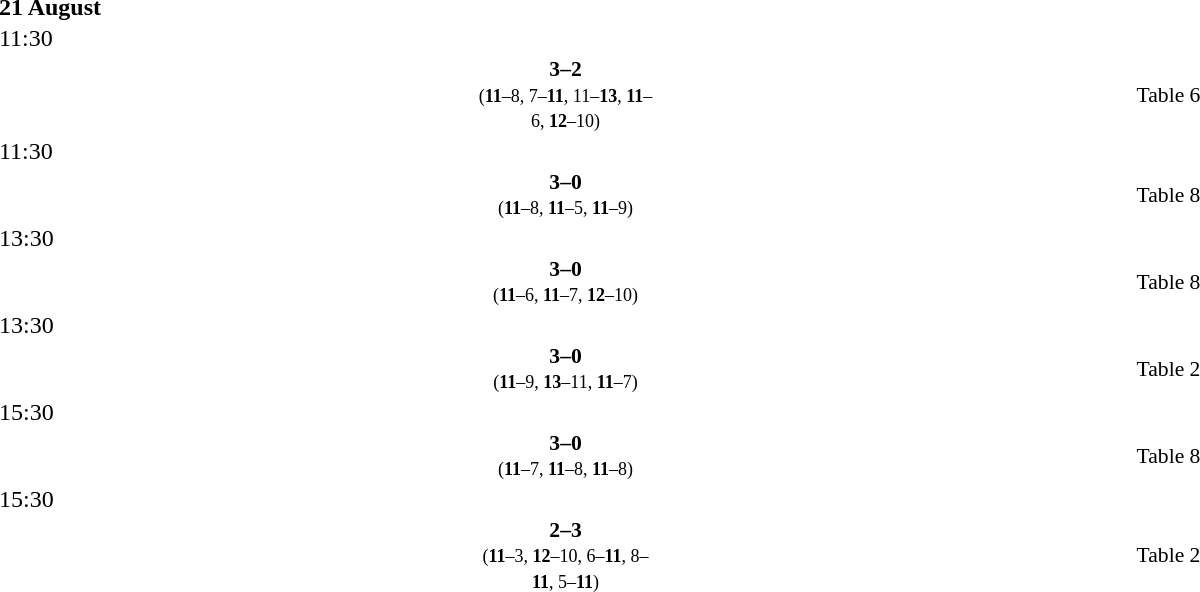<table style="width:100%;" cellspacing="1">
<tr>
<th width=25%></th>
<th width=10%></th>
<th width=25%></th>
</tr>
<tr>
<td><strong>21 August</strong></td>
</tr>
<tr>
<td>11:30</td>
</tr>
<tr style=font-size:90%>
<td align=right><strong></strong></td>
<td align=center><strong> 3–2 </strong><br><small>(<strong>11</strong>–8, 7–<strong>11</strong>, 11–<strong>13</strong>, <strong>11</strong>–6, <strong>12</strong>–10)</small></td>
<td></td>
<td>Table 6</td>
</tr>
<tr>
<td>11:30</td>
</tr>
<tr style=font-size:90%>
<td align=right><strong></strong></td>
<td align=center><strong> 3–0 </strong><br><small>(<strong>11</strong>–8, <strong>11</strong>–5, <strong>11</strong>–9)</small></td>
<td></td>
<td>Table 8</td>
</tr>
<tr>
<td>13:30</td>
</tr>
<tr style=font-size:90%>
<td align=right><strong></strong></td>
<td align=center><strong> 3–0 </strong><br><small>(<strong>11</strong>–6, <strong>11</strong>–7, <strong>12</strong>–10)</small></td>
<td></td>
<td>Table 8</td>
</tr>
<tr>
<td>13:30</td>
</tr>
<tr style=font-size:90%>
<td align=right><strong></strong></td>
<td align=center><strong> 3–0 </strong><br><small>(<strong>11</strong>–9, <strong>13</strong>–11, <strong>11</strong>–7)</small></td>
<td></td>
<td>Table 2</td>
</tr>
<tr>
<td>15:30</td>
</tr>
<tr style=font-size:90%>
<td align=right><strong></strong></td>
<td align=center><strong> 3–0 </strong><br><small>(<strong>11</strong>–7, <strong>11</strong>–8, <strong>11</strong>–8)</small></td>
<td></td>
<td>Table 8</td>
</tr>
<tr>
<td>15:30</td>
</tr>
<tr style=font-size:90%>
<td align=right></td>
<td align=center><strong> 2–3 </strong><br><small>(<strong>11</strong>–3, <strong>12</strong>–10, 6–<strong>11</strong>, 8–<strong>11</strong>, 5–<strong>11</strong>)</small></td>
<td><strong></strong></td>
<td>Table 2</td>
</tr>
</table>
